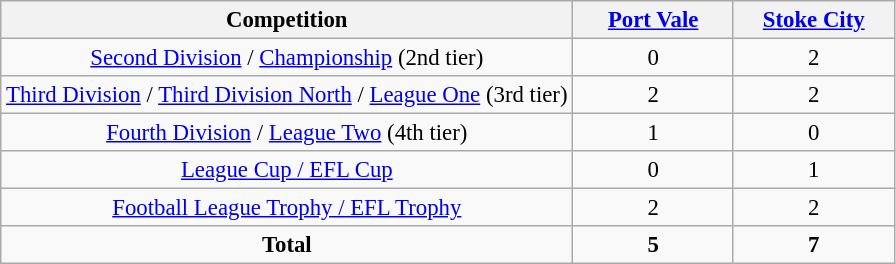<table class="wikitable" style="text-align:center;font-size:95%">
<tr>
<th>Competition</th>
<th width="100"><a href='#'>Port Vale</a></th>
<th width="100"><a href='#'>Stoke City</a></th>
</tr>
<tr>
<td><a href='#'>Second Division</a> / <a href='#'>Championship</a> (2nd tier)</td>
<td>0</td>
<td>2</td>
</tr>
<tr>
<td><a href='#'>Third Division</a> / <a href='#'>Third Division North</a> / <a href='#'>League One</a> (3rd tier)</td>
<td>2</td>
<td>2</td>
</tr>
<tr>
<td><a href='#'>Fourth Division</a> / <a href='#'>League Two</a> (4th tier)</td>
<td>1</td>
<td>0</td>
</tr>
<tr>
<td><a href='#'>League Cup / EFL Cup</a></td>
<td>0</td>
<td>1</td>
</tr>
<tr>
<td><a href='#'>Football League Trophy / EFL Trophy</a></td>
<td>2</td>
<td>2</td>
</tr>
<tr>
<td><strong>Total</strong></td>
<td><strong>5</strong></td>
<td><strong>7</strong></td>
</tr>
</table>
